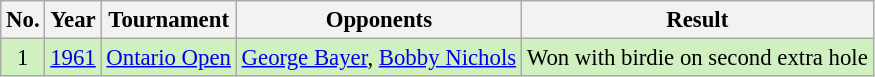<table class="wikitable" style="font-size:95%;">
<tr>
<th>No.</th>
<th>Year</th>
<th>Tournament</th>
<th>Opponents</th>
<th>Result</th>
</tr>
<tr style="background:#D0F0C0;">
<td align=center>1</td>
<td><a href='#'>1961</a></td>
<td><a href='#'>Ontario Open</a></td>
<td> <a href='#'>George Bayer</a>,  <a href='#'>Bobby Nichols</a></td>
<td>Won with birdie on second extra hole</td>
</tr>
</table>
